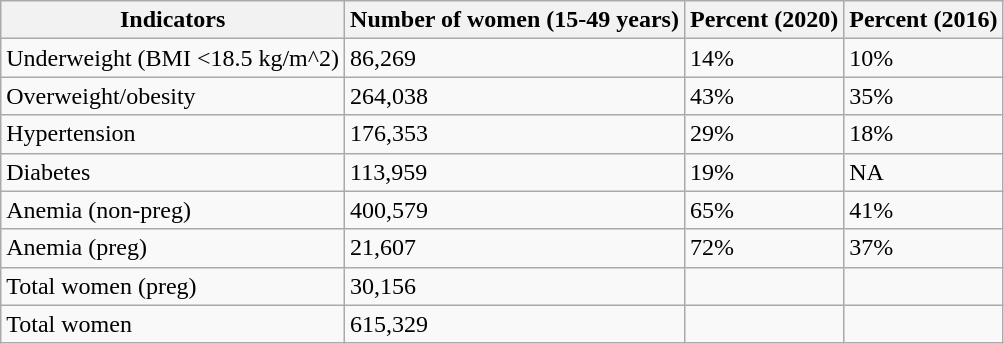<table class="wikitable sortable">
<tr>
<th>Indicators</th>
<th>Number of women (15-49 years)</th>
<th>Percent (2020)</th>
<th>Percent (2016)</th>
</tr>
<tr>
<td>Underweight (BMI <18.5 kg/m^2)</td>
<td>86,269</td>
<td>14%</td>
<td>10%</td>
</tr>
<tr>
<td>Overweight/obesity</td>
<td>264,038</td>
<td>43%</td>
<td>35%</td>
</tr>
<tr>
<td>Hypertension</td>
<td>176,353</td>
<td>29%</td>
<td>18%</td>
</tr>
<tr>
<td>Diabetes</td>
<td>113,959</td>
<td>19%</td>
<td>NA</td>
</tr>
<tr>
<td>Anemia (non-preg)</td>
<td>400,579</td>
<td>65%</td>
<td>41%</td>
</tr>
<tr>
<td>Anemia (preg)</td>
<td>21,607</td>
<td>72%</td>
<td>37%</td>
</tr>
<tr>
<td>Total women (preg)</td>
<td>30,156</td>
<td></td>
<td></td>
</tr>
<tr>
<td>Total women</td>
<td>615,329</td>
<td></td>
<td></td>
</tr>
</table>
